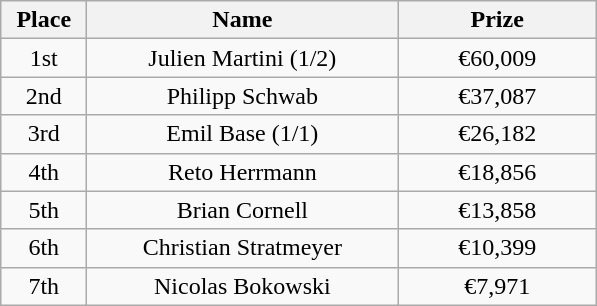<table class="wikitable">
<tr>
<th width="50">Place</th>
<th width="200">Name</th>
<th width="125">Prize</th>
</tr>
<tr>
<td align = "center">1st</td>
<td align = "center">Julien Martini (1/2)</td>
<td align="center">€60,009</td>
</tr>
<tr>
<td align = "center">2nd</td>
<td align = "center">Philipp Schwab</td>
<td align="center">€37,087</td>
</tr>
<tr>
<td align = "center">3rd</td>
<td align = "center">Emil Base (1/1)</td>
<td align="center">€26,182</td>
</tr>
<tr>
<td align = "center">4th</td>
<td align = "center">Reto Herrmann</td>
<td align="center">€18,856</td>
</tr>
<tr>
<td align = "center">5th</td>
<td align = "center">Brian Cornell</td>
<td align="center">€13,858</td>
</tr>
<tr>
<td align = "center">6th</td>
<td align = "center">Christian Stratmeyer</td>
<td align="center">€10,399</td>
</tr>
<tr>
<td align = "center">7th</td>
<td align = "center">Nicolas Bokowski</td>
<td align="center">€7,971</td>
</tr>
</table>
